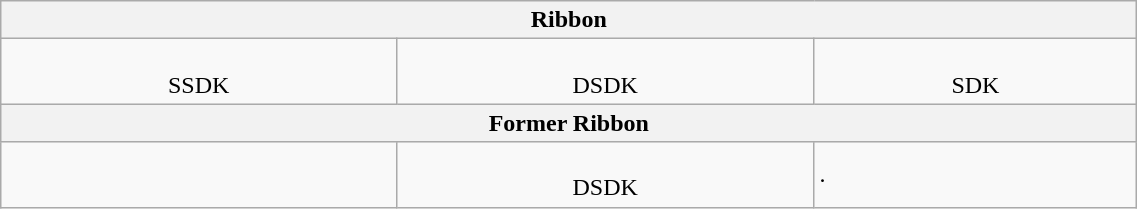<table class="wikitable" width=60%>
<tr>
<th colspan=3>Ribbon</th>
</tr>
<tr>
<td valign=top align=center> <br> SSDK</td>
<td align=center> <br> DSDK</td>
<td valign=top align=center> <br> SDK</td>
</tr>
<tr>
<th colspan=3>Former Ribbon</th>
</tr>
<tr>
<td></td>
<td valign=top align=center> <br> DSDK</td>
<td>.</td>
</tr>
</table>
